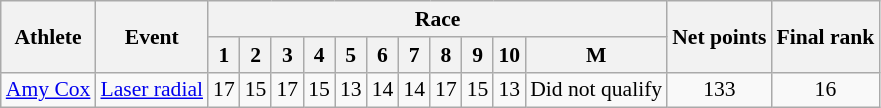<table class="wikitable" border="1" style="font-size:90%">
<tr>
<th rowspan=2>Athlete</th>
<th rowspan=2>Event</th>
<th colspan=11>Race</th>
<th rowspan=2>Net points</th>
<th rowspan=2>Final rank</th>
</tr>
<tr>
<th>1</th>
<th>2</th>
<th>3</th>
<th>4</th>
<th>5</th>
<th>6</th>
<th>7</th>
<th>8</th>
<th>9</th>
<th>10</th>
<th>M</th>
</tr>
<tr align=center>
<td align=left><a href='#'>Amy Cox</a></td>
<td align=left><a href='#'>Laser radial</a></td>
<td>17</td>
<td>15</td>
<td>17</td>
<td>15</td>
<td>13</td>
<td>14</td>
<td>14</td>
<td>17</td>
<td>15</td>
<td>13</td>
<td>Did not qualify</td>
<td>133</td>
<td>16</td>
</tr>
</table>
